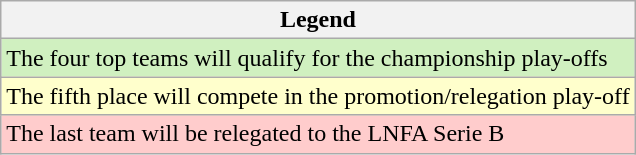<table class="wikitable">
<tr>
<th>Legend</th>
</tr>
<tr bgcolor=#D0F0C0>
<td>The four top teams will qualify for the championship play-offs</td>
</tr>
<tr bgcolor=#ffffcc>
<td>The fifth place will compete in the promotion/relegation play-off</td>
</tr>
<tr bgcolor=#FFCCCC>
<td>The last team will be relegated to the LNFA Serie B</td>
</tr>
</table>
